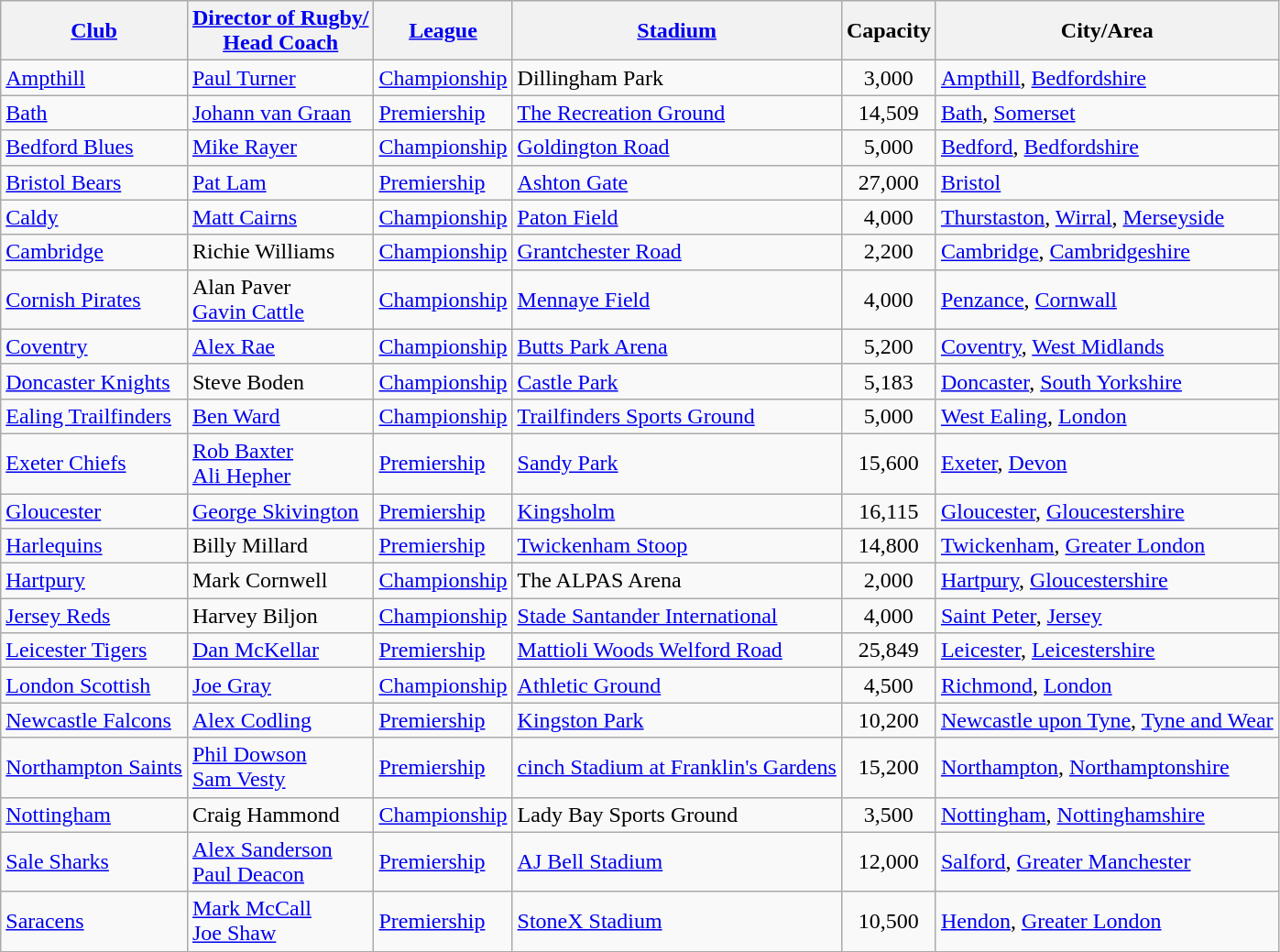<table class="wikitable sortable">
<tr>
<th><a href='#'>Club</a></th>
<th><a href='#'>Director of Rugby/<br>Head Coach</a></th>
<th><a href='#'>League</a></th>
<th><a href='#'>Stadium</a></th>
<th>Capacity</th>
<th>City/Area</th>
</tr>
<tr>
<td><a href='#'>Ampthill</a></td>
<td> <a href='#'>Paul Turner</a></td>
<td><a href='#'>Championship</a></td>
<td>Dillingham Park</td>
<td align=center>3,000</td>
<td><a href='#'>Ampthill</a>, <a href='#'>Bedfordshire</a></td>
</tr>
<tr>
<td><a href='#'>Bath</a></td>
<td> <a href='#'>Johann van Graan</a></td>
<td><a href='#'>Premiership</a></td>
<td><a href='#'>The Recreation Ground</a></td>
<td align=center>14,509</td>
<td><a href='#'>Bath</a>, <a href='#'>Somerset</a></td>
</tr>
<tr>
<td><a href='#'>Bedford Blues</a></td>
<td> <a href='#'>Mike Rayer</a></td>
<td><a href='#'>Championship</a></td>
<td><a href='#'>Goldington Road</a></td>
<td align=center>5,000</td>
<td><a href='#'>Bedford</a>, <a href='#'>Bedfordshire</a></td>
</tr>
<tr>
<td><a href='#'>Bristol Bears</a></td>
<td> <a href='#'>Pat Lam</a></td>
<td><a href='#'>Premiership</a></td>
<td><a href='#'>Ashton Gate</a></td>
<td align=center>27,000</td>
<td><a href='#'>Bristol</a></td>
</tr>
<tr>
<td><a href='#'>Caldy</a></td>
<td> <a href='#'>Matt Cairns</a></td>
<td><a href='#'>Championship</a></td>
<td><a href='#'>Paton Field</a></td>
<td align=center>4,000</td>
<td><a href='#'>Thurstaston</a>, <a href='#'>Wirral</a>, <a href='#'>Merseyside</a></td>
</tr>
<tr>
<td><a href='#'>Cambridge</a></td>
<td> Richie Williams</td>
<td><a href='#'>Championship</a></td>
<td><a href='#'>Grantchester Road</a></td>
<td align=center>2,200</td>
<td><a href='#'>Cambridge</a>, <a href='#'>Cambridgeshire</a></td>
</tr>
<tr>
<td><a href='#'>Cornish Pirates</a></td>
<td> Alan Paver<br> <a href='#'>Gavin Cattle</a></td>
<td><a href='#'>Championship</a></td>
<td><a href='#'>Mennaye Field</a></td>
<td align=center>4,000</td>
<td><a href='#'>Penzance</a>, <a href='#'>Cornwall</a></td>
</tr>
<tr>
<td><a href='#'>Coventry</a></td>
<td> <a href='#'>Alex Rae</a></td>
<td><a href='#'>Championship</a></td>
<td><a href='#'>Butts Park Arena</a></td>
<td align=center>5,200</td>
<td><a href='#'>Coventry</a>, <a href='#'>West Midlands</a></td>
</tr>
<tr>
<td><a href='#'>Doncaster Knights</a></td>
<td> Steve Boden</td>
<td><a href='#'>Championship</a></td>
<td><a href='#'>Castle Park</a></td>
<td align=center>5,183</td>
<td><a href='#'>Doncaster</a>, <a href='#'>South Yorkshire</a></td>
</tr>
<tr>
<td><a href='#'>Ealing Trailfinders</a></td>
<td> <a href='#'>Ben Ward</a></td>
<td><a href='#'>Championship</a></td>
<td><a href='#'>Trailfinders Sports Ground</a></td>
<td align=center>5,000</td>
<td><a href='#'>West Ealing</a>, <a href='#'>London</a></td>
</tr>
<tr>
<td><a href='#'>Exeter Chiefs</a></td>
<td> <a href='#'>Rob Baxter</a><br> <a href='#'>Ali Hepher</a></td>
<td><a href='#'>Premiership</a></td>
<td><a href='#'>Sandy Park</a></td>
<td align=center>15,600</td>
<td><a href='#'>Exeter</a>, <a href='#'>Devon</a></td>
</tr>
<tr>
<td><a href='#'>Gloucester</a></td>
<td> <a href='#'>George Skivington</a></td>
<td><a href='#'>Premiership</a></td>
<td><a href='#'>Kingsholm</a></td>
<td align=center>16,115</td>
<td><a href='#'>Gloucester</a>, <a href='#'>Gloucestershire</a></td>
</tr>
<tr>
<td><a href='#'>Harlequins</a></td>
<td> Billy Millard</td>
<td><a href='#'>Premiership</a></td>
<td><a href='#'>Twickenham Stoop</a></td>
<td align=center>14,800</td>
<td><a href='#'>Twickenham</a>, <a href='#'>Greater London</a></td>
</tr>
<tr>
<td><a href='#'>Hartpury</a></td>
<td> Mark Cornwell</td>
<td><a href='#'>Championship</a></td>
<td>The ALPAS Arena</td>
<td align=center>2,000</td>
<td><a href='#'>Hartpury</a>, <a href='#'>Gloucestershire</a></td>
</tr>
<tr>
<td><a href='#'>Jersey Reds</a></td>
<td> Harvey Biljon</td>
<td><a href='#'>Championship</a></td>
<td><a href='#'>Stade Santander International</a></td>
<td align=center>4,000</td>
<td><a href='#'>Saint Peter</a>, <a href='#'>Jersey</a></td>
</tr>
<tr>
<td><a href='#'>Leicester Tigers</a></td>
<td> <a href='#'>Dan McKellar</a></td>
<td><a href='#'>Premiership</a></td>
<td><a href='#'>Mattioli Woods Welford Road</a></td>
<td align=center>25,849</td>
<td><a href='#'>Leicester</a>, <a href='#'>Leicestershire</a></td>
</tr>
<tr>
<td><a href='#'>London Scottish</a></td>
<td> <a href='#'>Joe Gray</a></td>
<td><a href='#'>Championship</a></td>
<td><a href='#'>Athletic Ground</a></td>
<td align=center>4,500</td>
<td><a href='#'>Richmond</a>, <a href='#'>London</a></td>
</tr>
<tr>
<td><a href='#'>Newcastle Falcons</a></td>
<td> <a href='#'>Alex Codling</a></td>
<td><a href='#'>Premiership</a></td>
<td><a href='#'>Kingston Park</a></td>
<td align=center>10,200</td>
<td><a href='#'>Newcastle upon Tyne</a>, <a href='#'>Tyne and Wear</a></td>
</tr>
<tr>
<td><a href='#'>Northampton Saints</a></td>
<td> <a href='#'>Phil Dowson</a><br> <a href='#'>Sam Vesty</a></td>
<td><a href='#'>Premiership</a></td>
<td><a href='#'>cinch Stadium at Franklin's Gardens</a></td>
<td align=center>15,200</td>
<td><a href='#'>Northampton</a>, <a href='#'>Northamptonshire</a></td>
</tr>
<tr>
<td><a href='#'>Nottingham</a></td>
<td> Craig Hammond</td>
<td><a href='#'>Championship</a></td>
<td>Lady Bay Sports Ground</td>
<td align=center>3,500</td>
<td><a href='#'>Nottingham</a>, <a href='#'>Nottinghamshire</a></td>
</tr>
<tr>
<td><a href='#'>Sale Sharks</a></td>
<td> <a href='#'>Alex Sanderson</a><br> <a href='#'>Paul Deacon</a></td>
<td><a href='#'>Premiership</a></td>
<td><a href='#'>AJ Bell Stadium</a></td>
<td align=center>12,000</td>
<td><a href='#'>Salford</a>, <a href='#'>Greater Manchester</a></td>
</tr>
<tr>
<td><a href='#'>Saracens</a></td>
<td> <a href='#'>Mark McCall</a><br> <a href='#'>Joe Shaw</a></td>
<td><a href='#'>Premiership</a></td>
<td><a href='#'>StoneX Stadium</a></td>
<td align=center>10,500</td>
<td><a href='#'>Hendon</a>, <a href='#'>Greater London</a></td>
</tr>
<tr>
</tr>
</table>
